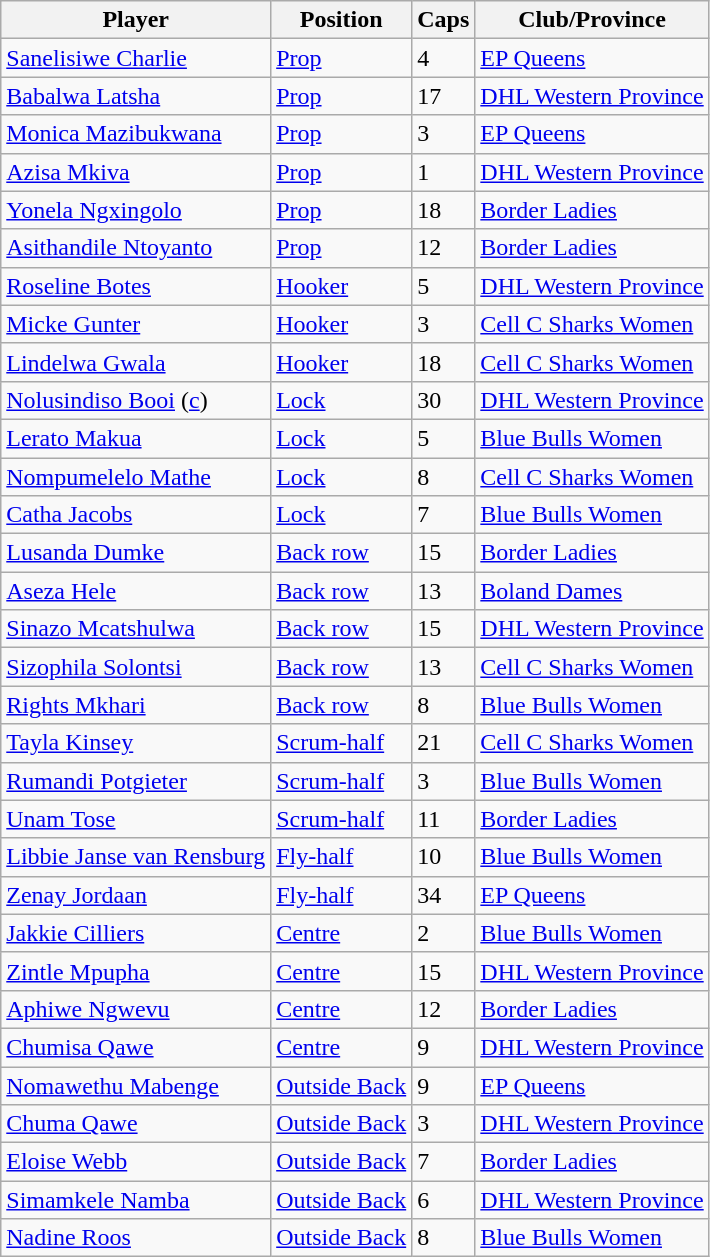<table class="wikitable sortable">
<tr>
<th>Player</th>
<th>Position</th>
<th>Caps</th>
<th>Club/Province</th>
</tr>
<tr>
<td><a href='#'>Sanelisiwe Charlie</a></td>
<td><a href='#'>Prop</a></td>
<td>4</td>
<td> <a href='#'>EP Queens</a></td>
</tr>
<tr>
<td><a href='#'>Babalwa Latsha</a></td>
<td><a href='#'>Prop</a></td>
<td>17</td>
<td> <a href='#'>DHL Western Province</a></td>
</tr>
<tr>
<td><a href='#'>Monica Mazibukwana</a></td>
<td><a href='#'>Prop</a></td>
<td>3</td>
<td> <a href='#'>EP Queens</a></td>
</tr>
<tr>
<td><a href='#'>Azisa Mkiva</a></td>
<td><a href='#'>Prop</a></td>
<td>1</td>
<td> <a href='#'>DHL Western Province</a></td>
</tr>
<tr>
<td><a href='#'>Yonela Ngxingolo</a></td>
<td><a href='#'>Prop</a></td>
<td>18</td>
<td> <a href='#'>Border Ladies</a></td>
</tr>
<tr>
<td><a href='#'>Asithandile Ntoyanto</a></td>
<td><a href='#'>Prop</a></td>
<td>12</td>
<td> <a href='#'>Border Ladies</a></td>
</tr>
<tr>
<td><a href='#'>Roseline Botes</a></td>
<td><a href='#'>Hooker</a></td>
<td>5</td>
<td> <a href='#'>DHL Western Province</a></td>
</tr>
<tr>
<td><a href='#'>Micke Gunter</a></td>
<td><a href='#'>Hooker</a></td>
<td>3</td>
<td> <a href='#'>Cell C Sharks Women</a></td>
</tr>
<tr>
<td><a href='#'>Lindelwa Gwala</a></td>
<td><a href='#'>Hooker</a></td>
<td>18</td>
<td> <a href='#'>Cell C Sharks Women</a></td>
</tr>
<tr>
<td><a href='#'>Nolusindiso Booi</a> (<a href='#'>c</a>)</td>
<td><a href='#'>Lock</a></td>
<td>30</td>
<td> <a href='#'>DHL Western Province</a></td>
</tr>
<tr>
<td><a href='#'>Lerato Makua</a></td>
<td><a href='#'>Lock</a></td>
<td>5</td>
<td> <a href='#'>Blue Bulls Women</a></td>
</tr>
<tr>
<td><a href='#'>Nompumelelo Mathe</a></td>
<td><a href='#'>Lock</a></td>
<td>8</td>
<td> <a href='#'>Cell C Sharks Women</a></td>
</tr>
<tr>
<td><a href='#'>Catha Jacobs</a></td>
<td><a href='#'>Lock</a></td>
<td>7</td>
<td> <a href='#'>Blue Bulls Women</a></td>
</tr>
<tr>
<td><a href='#'>Lusanda Dumke</a></td>
<td><a href='#'>Back row</a></td>
<td>15</td>
<td> <a href='#'>Border Ladies</a></td>
</tr>
<tr>
<td><a href='#'>Aseza Hele</a></td>
<td><a href='#'>Back row</a></td>
<td>13</td>
<td> <a href='#'>Boland Dames</a></td>
</tr>
<tr>
<td><a href='#'>Sinazo Mcatshulwa</a></td>
<td><a href='#'>Back row</a></td>
<td>15</td>
<td> <a href='#'>DHL Western Province</a></td>
</tr>
<tr>
<td><a href='#'>Sizophila Solontsi</a></td>
<td><a href='#'>Back row</a></td>
<td>13</td>
<td> <a href='#'>Cell C Sharks Women</a></td>
</tr>
<tr>
<td><a href='#'>Rights Mkhari</a></td>
<td><a href='#'>Back row</a></td>
<td>8</td>
<td> <a href='#'>Blue Bulls Women</a></td>
</tr>
<tr>
<td><a href='#'>Tayla Kinsey</a></td>
<td><a href='#'>Scrum-half</a></td>
<td>21</td>
<td><a href='#'>Cell C Sharks Women</a></td>
</tr>
<tr>
<td><a href='#'>Rumandi Potgieter</a></td>
<td><a href='#'>Scrum-half</a></td>
<td>3</td>
<td> <a href='#'>Blue Bulls Women</a></td>
</tr>
<tr>
<td><a href='#'>Unam Tose</a></td>
<td><a href='#'>Scrum-half</a></td>
<td>11</td>
<td> <a href='#'>Border Ladies</a></td>
</tr>
<tr>
<td><a href='#'>Libbie Janse van Rensburg</a></td>
<td><a href='#'>Fly-half</a></td>
<td>10</td>
<td> <a href='#'>Blue Bulls Women</a></td>
</tr>
<tr>
<td><a href='#'>Zenay Jordaan</a></td>
<td><a href='#'>Fly-half</a></td>
<td>34</td>
<td> <a href='#'>EP Queens</a></td>
</tr>
<tr>
<td><a href='#'>Jakkie Cilliers</a></td>
<td><a href='#'>Centre</a></td>
<td>2</td>
<td> <a href='#'>Blue Bulls Women</a></td>
</tr>
<tr>
<td><a href='#'>Zintle Mpupha</a></td>
<td><a href='#'>Centre</a></td>
<td>15</td>
<td> <a href='#'>DHL Western Province</a></td>
</tr>
<tr>
<td><a href='#'>Aphiwe Ngwevu</a></td>
<td><a href='#'>Centre</a></td>
<td>12</td>
<td> <a href='#'>Border Ladies</a></td>
</tr>
<tr>
<td><a href='#'>Chumisa Qawe</a></td>
<td><a href='#'>Centre</a></td>
<td>9</td>
<td> <a href='#'>DHL Western Province</a></td>
</tr>
<tr>
<td><a href='#'>Nomawethu Mabenge</a></td>
<td><a href='#'>Outside Back</a></td>
<td>9</td>
<td> <a href='#'>EP Queens</a></td>
</tr>
<tr>
<td><a href='#'>Chuma Qawe</a></td>
<td><a href='#'>Outside Back</a></td>
<td>3</td>
<td> <a href='#'>DHL Western Province</a></td>
</tr>
<tr>
<td><a href='#'>Eloise Webb</a></td>
<td><a href='#'>Outside Back</a></td>
<td>7</td>
<td> <a href='#'>Border Ladies</a></td>
</tr>
<tr>
<td><a href='#'>Simamkele Namba</a></td>
<td><a href='#'>Outside Back</a></td>
<td>6</td>
<td> <a href='#'>DHL Western Province</a></td>
</tr>
<tr>
<td><a href='#'>Nadine Roos</a></td>
<td><a href='#'>Outside Back</a></td>
<td>8</td>
<td> <a href='#'>Blue Bulls Women</a></td>
</tr>
</table>
